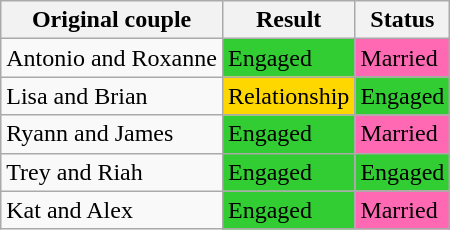<table class="wikitable sortable">
<tr>
<th>Original couple</th>
<th>Result</th>
<th>Status</th>
</tr>
<tr>
<td>Antonio and Roxanne</td>
<td bgcolor="limegreen">Engaged</td>
<td bgcolor="hotpink">Married</td>
</tr>
<tr>
<td>Lisa and Brian</td>
<td bgcolor="gold">Relationship</td>
<td bgcolor="limegreen">Engaged</td>
</tr>
<tr>
<td>Ryann and James</td>
<td bgcolor="limegreen">Engaged</td>
<td bgcolor="hotpink">Married</td>
</tr>
<tr>
<td>Trey and Riah</td>
<td bgcolor="limegreen">Engaged</td>
<td bgcolor="limegreen">Engaged</td>
</tr>
<tr>
<td>Kat and Alex</td>
<td bgcolor="limegreen">Engaged</td>
<td bgcolor="hotpink">Married</td>
</tr>
</table>
